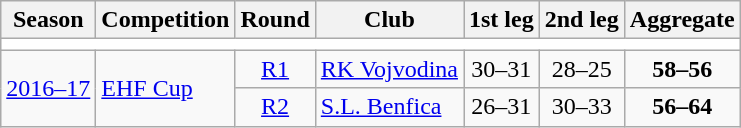<table class="wikitable">
<tr>
<th>Season</th>
<th>Competition</th>
<th>Round</th>
<th>Club</th>
<th>1st leg</th>
<th>2nd leg</th>
<th>Aggregate</th>
</tr>
<tr>
<td colspan="7" bgcolor=white></td>
</tr>
<tr>
<td rowspan="2"><a href='#'>2016–17</a></td>
<td rowspan="2"><a href='#'>EHF Cup</a></td>
<td style="text-align:center;"><a href='#'>R1</a></td>
<td> <a href='#'>RK Vojvodina</a></td>
<td style="text-align:center;">30–31</td>
<td style="text-align:center;">28–25</td>
<td style="text-align:center;"><strong>58–56</strong></td>
</tr>
<tr>
<td style="text-align:center;"><a href='#'>R2</a></td>
<td> <a href='#'>S.L. Benfica</a></td>
<td style="text-align:center;">26–31</td>
<td style="text-align:center;">30–33</td>
<td style="text-align:center;"><strong>56–64</strong></td>
</tr>
</table>
